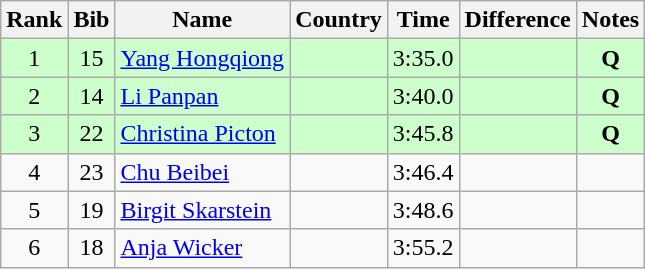<table class="wikitable sortable" style="text-align:center">
<tr>
<th>Rank</th>
<th>Bib</th>
<th>Name</th>
<th>Country</th>
<th>Time</th>
<th>Difference</th>
<th>Notes</th>
</tr>
<tr bgcolor=ccffcc>
<td>1</td>
<td>15</td>
<td align=left><a href='#'>Yang Hongqiong</a></td>
<td align=left></td>
<td>3:35.0</td>
<td></td>
<td><strong>Q</strong></td>
</tr>
<tr bgcolor=ccffcc>
<td>2</td>
<td>14</td>
<td align=left><a href='#'>Li Panpan</a></td>
<td align=left></td>
<td>3:40.0</td>
<td></td>
<td><strong>Q</strong></td>
</tr>
<tr bgcolor=ccffcc>
<td>3</td>
<td>22</td>
<td align=left><a href='#'>Christina Picton</a></td>
<td align=left></td>
<td>3:45.8</td>
<td></td>
<td><strong>Q</strong></td>
</tr>
<tr>
<td>4</td>
<td>23</td>
<td align=left><a href='#'>Chu Beibei</a></td>
<td align=left></td>
<td>3:46.4</td>
<td></td>
<td></td>
</tr>
<tr>
<td>5</td>
<td>19</td>
<td align=left><a href='#'>Birgit Skarstein</a></td>
<td align=left></td>
<td>3:48.6</td>
<td></td>
<td></td>
</tr>
<tr>
<td>6</td>
<td>18</td>
<td align=left><a href='#'>Anja Wicker</a></td>
<td align=left></td>
<td>3:55.2</td>
<td></td>
<td></td>
</tr>
</table>
